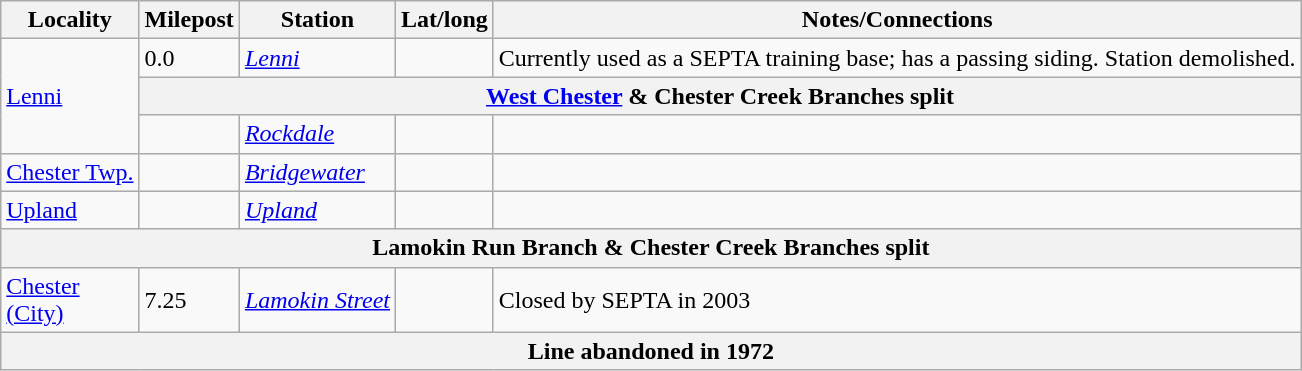<table class="wikitable">
<tr>
<th>Locality</th>
<th>Milepost</th>
<th>Station</th>
<th>Lat/long</th>
<th>Notes/Connections</th>
</tr>
<tr>
<td rowspan=3><a href='#'>Lenni</a></td>
<td>0.0</td>
<td><em><a href='#'>Lenni</a></em></td>
<td></td>
<td>Currently used as a SEPTA training base; has a passing siding. Station demolished.</td>
</tr>
<tr>
<th colspan=5><a href='#'>West Chester</a> & Chester Creek Branches split</th>
</tr>
<tr>
<td></td>
<td><em><a href='#'>Rockdale</a></em></td>
<td></td>
<td></td>
</tr>
<tr>
<td><a href='#'>Chester Twp.</a></td>
<td></td>
<td><em><a href='#'>Bridgewater</a></em></td>
<td></td>
<td></td>
</tr>
<tr>
<td><a href='#'>Upland</a></td>
<td></td>
<td><em><a href='#'>Upland</a></em></td>
<td></td>
<td></td>
</tr>
<tr>
<th colspan=6 align=center>Lamokin Run Branch & Chester Creek Branches split</th>
</tr>
<tr>
<td><a href='#'>Chester<br>(City)</a></td>
<td>7.25</td>
<td><em><a href='#'>Lamokin Street</a></em></td>
<td></td>
<td>Closed by SEPTA in 2003</td>
</tr>
<tr>
<th colspan=9>Line abandoned in 1972</th>
</tr>
</table>
